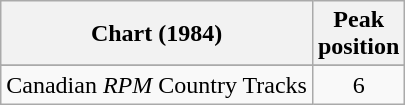<table class="wikitable sortable">
<tr>
<th align="left">Chart (1984)</th>
<th align="center">Peak<br>position</th>
</tr>
<tr>
</tr>
<tr>
<td align="left">Canadian <em>RPM</em> Country Tracks</td>
<td align="center">6</td>
</tr>
</table>
